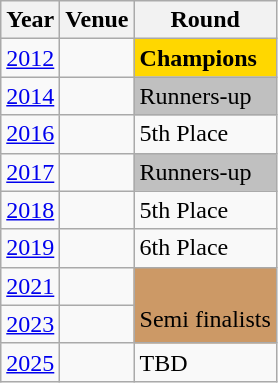<table class="wikitable">
<tr>
<th>Year</th>
<th>Venue</th>
<th>Round</th>
</tr>
<tr>
<td><a href='#'>2012</a></td>
<td></td>
<td style="background:gold;"><strong>Champions</strong></td>
</tr>
<tr>
<td><a href='#'>2014</a></td>
<td></td>
<td style="background:silver;">Runners-up</td>
</tr>
<tr>
<td><a href='#'>2016</a></td>
<td></td>
<td>5th Place</td>
</tr>
<tr>
<td><a href='#'>2017</a></td>
<td></td>
<td style="background:silver;">Runners-up</td>
</tr>
<tr>
<td><a href='#'>2018</a></td>
<td></td>
<td>5th Place</td>
</tr>
<tr>
<td><a href='#'>2019</a></td>
<td></td>
<td>6th Place</td>
</tr>
<tr>
<td><a href='#'>2021</a></td>
<td></td>
<td rowspan="2" style="background:#c96;"><br>Semi finalists</td>
</tr>
<tr>
<td><a href='#'>2023</a></td>
<td></td>
</tr>
<tr>
<td><a href='#'>2025</a></td>
<td></td>
<td>TBD</td>
</tr>
</table>
